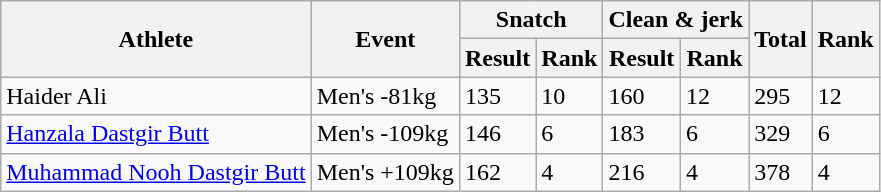<table class="wikitable">
<tr>
<th rowspan="2">Athlete</th>
<th rowspan="2">Event</th>
<th colspan="2">Snatch</th>
<th colspan="2">Clean & jerk</th>
<th rowspan="2">Total</th>
<th rowspan="2">Rank</th>
</tr>
<tr>
<th>Result</th>
<th>Rank</th>
<th>Result</th>
<th>Rank</th>
</tr>
<tr>
<td>Haider Ali</td>
<td>Men's -81kg</td>
<td>135</td>
<td>10</td>
<td>160</td>
<td>12</td>
<td>295</td>
<td>12</td>
</tr>
<tr>
<td><a href='#'>Hanzala Dastgir Butt</a></td>
<td>Men's -109kg</td>
<td>146</td>
<td>6</td>
<td>183</td>
<td>6</td>
<td>329</td>
<td>6</td>
</tr>
<tr>
<td><a href='#'>Muhammad Nooh Dastgir Butt</a></td>
<td>Men's +109kg</td>
<td>162</td>
<td>4</td>
<td>216</td>
<td>4</td>
<td>378</td>
<td>4</td>
</tr>
</table>
